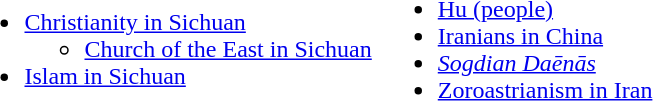<table>
<tr>
<td><br><ul><li><a href='#'>Christianity in Sichuan</a><ul><li><a href='#'>Church of the East in Sichuan</a></li></ul></li><li><a href='#'>Islam in Sichuan</a></li></ul></td>
<td><br><ul><li><a href='#'>Hu (people)</a></li><li><a href='#'>Iranians in China</a></li><li><em><a href='#'>Sogdian Daēnās</a></em></li><li><a href='#'>Zoroastrianism in Iran</a></li></ul></td>
</tr>
</table>
